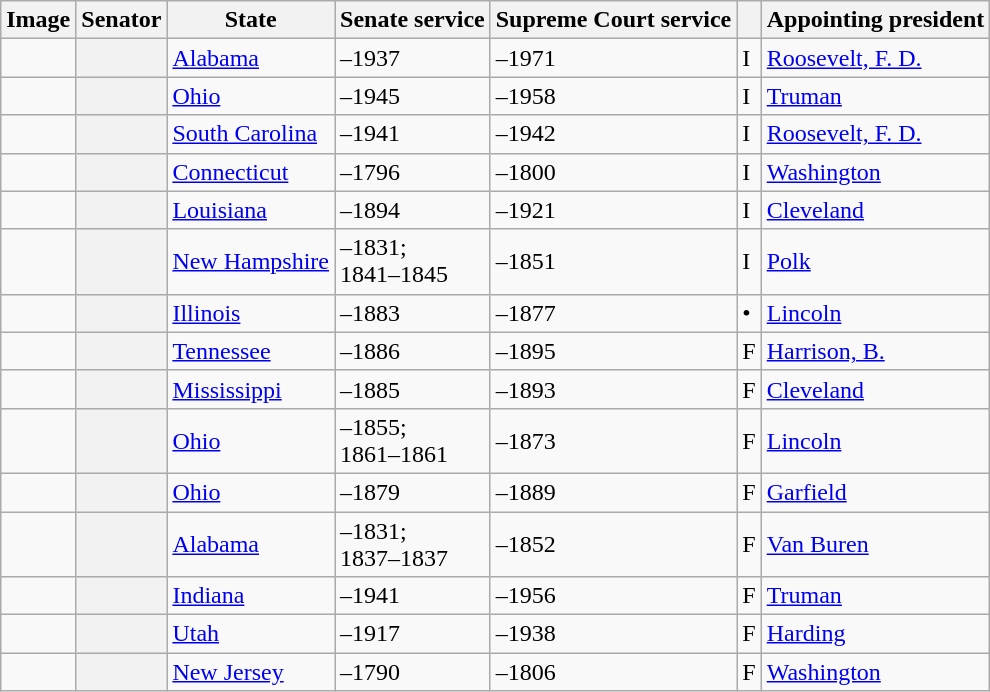<table class="sortable wikitable">
<tr>
<th scope="col">Image</th>
<th scope="col">Senator</th>
<th scope="col">State</th>
<th scope="col">Senate service</th>
<th scope="col">Supreme Court service</th>
<th scope="col"></th>
<th scope="col">Appointing president</th>
</tr>
<tr>
<td></td>
<th scope="row"></th>
<td><a href='#'>Alabama</a></td>
<td>–1937</td>
<td>–1971</td>
<td>I</td>
<td><a href='#'>Roosevelt, F. D.</a></td>
</tr>
<tr>
<td></td>
<th scope="row"></th>
<td><a href='#'>Ohio</a></td>
<td>–1945</td>
<td>–1958</td>
<td>I</td>
<td><a href='#'>Truman</a></td>
</tr>
<tr>
<td></td>
<th scope="row"></th>
<td><a href='#'>South Carolina</a></td>
<td>–1941</td>
<td>–1942</td>
<td>I</td>
<td><a href='#'>Roosevelt, F. D.</a></td>
</tr>
<tr>
<td></td>
<th scope="row"></th>
<td><a href='#'>Connecticut</a></td>
<td>–1796</td>
<td>–1800</td>
<td>I</td>
<td><a href='#'>Washington</a></td>
</tr>
<tr>
<td></td>
<th scope="row"></th>
<td><a href='#'>Louisiana</a></td>
<td>–1894</td>
<td>–1921</td>
<td>I</td>
<td><a href='#'>Cleveland</a></td>
</tr>
<tr>
<td></td>
<th scope="row"></th>
<td><a href='#'>New Hampshire</a></td>
<td>–1831;<br>1841–1845</td>
<td>–1851</td>
<td>I</td>
<td><a href='#'>Polk</a></td>
</tr>
<tr>
<td></td>
<th scope="row"></th>
<td><a href='#'>Illinois</a></td>
<td>–1883</td>
<td>–1877</td>
<td>•</td>
<td><a href='#'>Lincoln</a></td>
</tr>
<tr>
<td></td>
<th scope="row"></th>
<td><a href='#'>Tennessee</a></td>
<td>–1886</td>
<td>–1895</td>
<td>F</td>
<td><a href='#'>Harrison, B.</a></td>
</tr>
<tr>
<td></td>
<th scope="row"></th>
<td><a href='#'>Mississippi</a></td>
<td>–1885</td>
<td>–1893</td>
<td>F</td>
<td><a href='#'>Cleveland</a></td>
</tr>
<tr>
<td></td>
<th scope="row"></th>
<td><a href='#'>Ohio</a></td>
<td>–1855;<br>1861–1861</td>
<td>–1873</td>
<td>F</td>
<td><a href='#'>Lincoln</a></td>
</tr>
<tr>
<td></td>
<th scope="row"></th>
<td><a href='#'>Ohio</a></td>
<td>–1879</td>
<td>–1889</td>
<td>F</td>
<td><a href='#'>Garfield</a></td>
</tr>
<tr>
<td></td>
<th scope="row"></th>
<td><a href='#'>Alabama</a></td>
<td>–1831;<br>1837–1837</td>
<td>–1852</td>
<td>F</td>
<td><a href='#'>Van Buren</a></td>
</tr>
<tr>
<td></td>
<th scope="row"></th>
<td><a href='#'>Indiana</a></td>
<td>–1941</td>
<td>–1956</td>
<td>F</td>
<td><a href='#'>Truman</a></td>
</tr>
<tr>
<td></td>
<th scope="row"></th>
<td><a href='#'>Utah</a></td>
<td>–1917</td>
<td>–1938</td>
<td>F</td>
<td><a href='#'>Harding</a></td>
</tr>
<tr>
<td></td>
<th scope="row"></th>
<td><a href='#'>New Jersey</a></td>
<td>–1790</td>
<td>–1806</td>
<td>F</td>
<td><a href='#'>Washington</a></td>
</tr>
</table>
